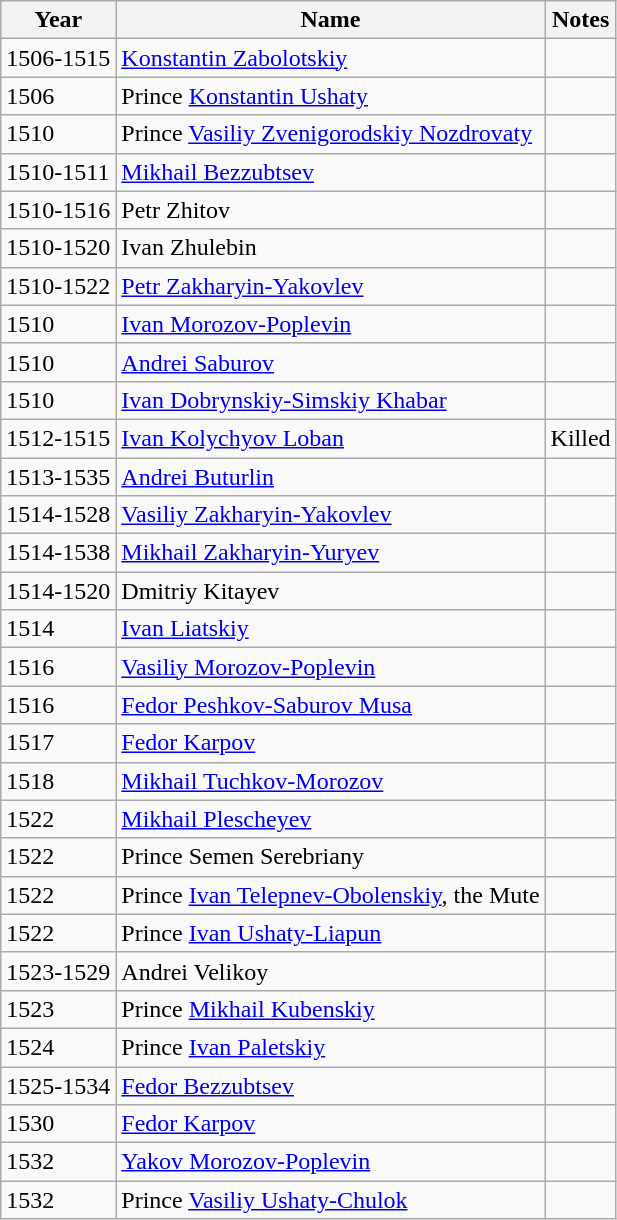<table class="wikitable">
<tr>
<th>Year</th>
<th>Name</th>
<th>Notes</th>
</tr>
<tr>
<td>1506-1515</td>
<td><a href='#'>Konstantin Zabolotskiy</a></td>
<td></td>
</tr>
<tr>
<td>1506</td>
<td>Prince <a href='#'>Konstantin Ushaty</a></td>
<td></td>
</tr>
<tr>
<td>1510</td>
<td>Prince <a href='#'>Vasiliy Zvenigorodskiy Nozdrovaty</a></td>
<td></td>
</tr>
<tr>
<td>1510-1511</td>
<td><a href='#'>Mikhail Bezzubtsev</a></td>
<td></td>
</tr>
<tr>
<td>1510-1516</td>
<td>Petr Zhitov</td>
<td></td>
</tr>
<tr>
<td>1510-1520</td>
<td>Ivan Zhulebin</td>
<td></td>
</tr>
<tr>
<td>1510-1522</td>
<td><a href='#'>Petr Zakharyin-Yakovlev</a></td>
<td></td>
</tr>
<tr>
<td>1510</td>
<td><a href='#'>Ivan Morozov-Poplevin</a></td>
<td></td>
</tr>
<tr>
<td>1510</td>
<td><a href='#'>Andrei Saburov</a></td>
<td></td>
</tr>
<tr>
<td>1510</td>
<td><a href='#'>Ivan Dobrynskiy-Simskiy Khabar</a></td>
<td></td>
</tr>
<tr>
<td>1512-1515</td>
<td><a href='#'>Ivan Kolychyov Loban</a></td>
<td>Killed</td>
</tr>
<tr>
<td>1513-1535</td>
<td><a href='#'>Andrei Buturlin</a></td>
<td></td>
</tr>
<tr>
<td>1514-1528</td>
<td><a href='#'>Vasiliy Zakharyin-Yakovlev</a></td>
<td></td>
</tr>
<tr>
<td>1514-1538</td>
<td><a href='#'>Mikhail Zakharyin-Yuryev</a></td>
<td></td>
</tr>
<tr>
<td>1514-1520</td>
<td>Dmitriy Kitayev</td>
<td></td>
</tr>
<tr>
<td>1514</td>
<td><a href='#'>Ivan Liatskiy</a></td>
<td></td>
</tr>
<tr>
<td>1516</td>
<td><a href='#'>Vasiliy Morozov-Poplevin</a></td>
<td></td>
</tr>
<tr>
<td>1516</td>
<td><a href='#'>Fedor Peshkov-Saburov Musa</a></td>
<td></td>
</tr>
<tr>
<td>1517</td>
<td><a href='#'>Fedor Karpov</a></td>
<td></td>
</tr>
<tr>
<td>1518</td>
<td><a href='#'>Mikhail Tuchkov-Morozov</a></td>
<td></td>
</tr>
<tr>
<td>1522</td>
<td><a href='#'>Mikhail Plescheyev</a></td>
<td></td>
</tr>
<tr>
<td>1522</td>
<td>Prince Semen Serebriany</td>
<td></td>
</tr>
<tr>
<td>1522</td>
<td>Prince <a href='#'>Ivan Telepnev-Obolenskiy</a>, the Mute</td>
<td></td>
</tr>
<tr>
<td>1522</td>
<td>Prince <a href='#'>Ivan Ushaty-Liapun</a></td>
<td></td>
</tr>
<tr>
<td>1523-1529</td>
<td>Andrei Velikoy</td>
<td></td>
</tr>
<tr>
<td>1523</td>
<td>Prince <a href='#'>Mikhail Kubenskiy</a></td>
<td></td>
</tr>
<tr>
<td>1524</td>
<td>Prince <a href='#'>Ivan Paletskiy</a></td>
<td></td>
</tr>
<tr>
<td>1525-1534</td>
<td><a href='#'>Fedor Bezzubtsev</a></td>
<td></td>
</tr>
<tr>
<td>1530</td>
<td><a href='#'>Fedor Karpov</a></td>
<td></td>
</tr>
<tr>
<td>1532</td>
<td><a href='#'>Yakov Morozov-Poplevin</a></td>
<td></td>
</tr>
<tr>
<td>1532</td>
<td>Prince <a href='#'>Vasiliy Ushaty-Chulok</a></td>
<td></td>
</tr>
</table>
